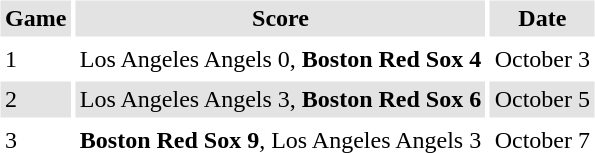<table border="0" cellspacing="3" cellpadding="3">
<tr style="background: #e3e3e3;">
<th>Game</th>
<th>Score</th>
<th>Date</th>
</tr>
<tr>
<td>1</td>
<td>Los Angeles Angels 0, <strong>Boston Red Sox 4</strong></td>
<td>October 3</td>
</tr>
<tr style="background: #e3e3e3;">
<td>2</td>
<td>Los Angeles Angels 3, <strong>Boston Red Sox 6</strong></td>
<td>October 5</td>
</tr>
<tr>
<td>3</td>
<td><strong>Boston Red Sox 9</strong>, Los Angeles Angels 3</td>
<td>October 7</td>
</tr>
</table>
